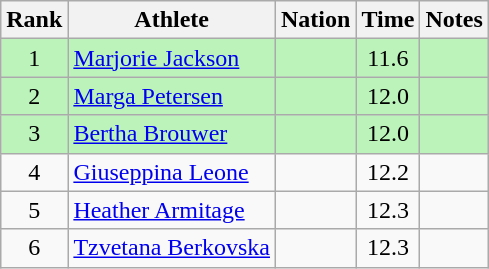<table class="wikitable sortable" style="text-align:center">
<tr>
<th>Rank</th>
<th>Athlete</th>
<th>Nation</th>
<th>Time</th>
<th>Notes</th>
</tr>
<tr bgcolor=bbf3bb>
<td>1</td>
<td align="left"><a href='#'>Marjorie Jackson</a></td>
<td align="left"></td>
<td>11.6</td>
<td></td>
</tr>
<tr bgcolor=bbf3bb>
<td>2</td>
<td align="left"><a href='#'>Marga Petersen</a></td>
<td align="left"></td>
<td>12.0</td>
<td></td>
</tr>
<tr bgcolor=bbf3bb>
<td>3</td>
<td align="left"><a href='#'>Bertha Brouwer</a></td>
<td align="left"></td>
<td>12.0</td>
<td></td>
</tr>
<tr>
<td>4</td>
<td align="left"><a href='#'>Giuseppina Leone</a></td>
<td align="left"></td>
<td>12.2</td>
<td></td>
</tr>
<tr>
<td>5</td>
<td align="left"><a href='#'>Heather Armitage</a></td>
<td align="left"></td>
<td>12.3</td>
<td></td>
</tr>
<tr>
<td>6</td>
<td align="left"><a href='#'>Tzvetana Berkovska</a></td>
<td align="left"></td>
<td>12.3</td>
<td></td>
</tr>
</table>
